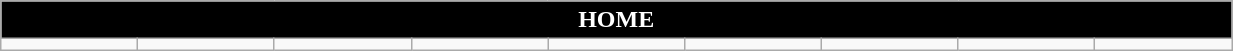<table class="wikitable collapsible collapsed" style="width:65%">
<tr>
<th colspan=10 ! style="color:white; background:black">HOME</th>
</tr>
<tr>
<td></td>
<td></td>
<td></td>
<td></td>
<td></td>
<td></td>
<td></td>
<td></td>
<td></td>
</tr>
</table>
